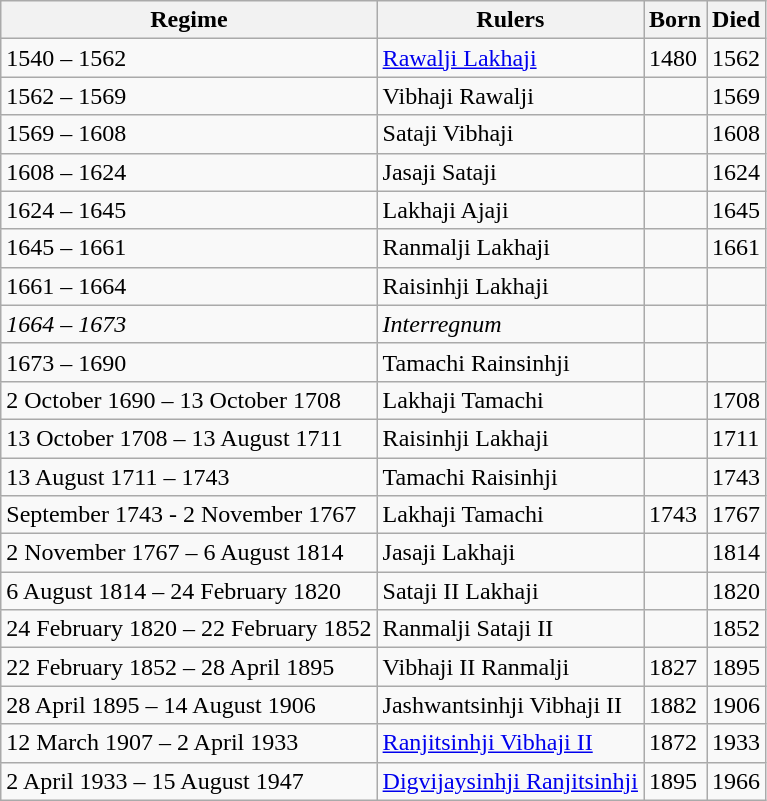<table class="sortable wikitable">
<tr>
<th>Regime</th>
<th>Rulers</th>
<th>Born</th>
<th>Died</th>
</tr>
<tr>
<td>1540 – 1562</td>
<td><a href='#'>Rawalji Lakhaji</a></td>
<td>1480</td>
<td>1562</td>
</tr>
<tr>
<td>1562 – 1569</td>
<td>Vibhaji Rawalji</td>
<td></td>
<td>1569</td>
</tr>
<tr>
<td>1569 – 1608</td>
<td>Sataji Vibhaji</td>
<td></td>
<td>1608</td>
</tr>
<tr>
<td>1608 – 1624</td>
<td>Jasaji Sataji</td>
<td></td>
<td>1624</td>
</tr>
<tr>
<td>1624 – 1645</td>
<td>Lakhaji Ajaji</td>
<td></td>
<td>1645</td>
</tr>
<tr>
<td>1645 – 1661</td>
<td>Ranmalji Lakhaji</td>
<td></td>
<td>1661</td>
</tr>
<tr>
<td>1661 – 1664</td>
<td>Raisinhji Lakhaji</td>
<td></td>
<td></td>
</tr>
<tr>
<td><em>1664 – 1673</em></td>
<td><em>Interregnum</em></td>
<td></td>
<td></td>
</tr>
<tr>
<td>1673 – 1690</td>
<td>Tamachi Rainsinhji</td>
<td></td>
<td></td>
</tr>
<tr>
<td>2 October 1690 – 13 October 1708</td>
<td>Lakhaji Tamachi</td>
<td></td>
<td>1708</td>
</tr>
<tr>
<td>13 October 1708 – 13 August 1711</td>
<td>Raisinhji Lakhaji</td>
<td></td>
<td>1711</td>
</tr>
<tr>
<td>13 August 1711 – 1743</td>
<td>Tamachi Raisinhji</td>
<td></td>
<td>1743</td>
</tr>
<tr>
<td>September 1743 - 2 November 1767</td>
<td>Lakhaji Tamachi</td>
<td>1743</td>
<td>1767</td>
</tr>
<tr>
<td>2 November 1767 – 6 August 1814</td>
<td>Jasaji Lakhaji</td>
<td></td>
<td>1814</td>
</tr>
<tr>
<td>6 August 1814 – 24 February 1820</td>
<td>Sataji II Lakhaji</td>
<td></td>
<td>1820</td>
</tr>
<tr>
<td>24 February 1820 – 22 February 1852</td>
<td>Ranmalji Sataji II</td>
<td></td>
<td>1852</td>
</tr>
<tr>
<td>22 February 1852 – 28 April 1895</td>
<td>Vibhaji II Ranmalji</td>
<td>1827</td>
<td>1895</td>
</tr>
<tr>
<td>28 April 1895 – 14 August 1906</td>
<td>Jashwantsinhji Vibhaji II</td>
<td>1882</td>
<td>1906</td>
</tr>
<tr>
<td>12 March 1907 – 2 April 1933</td>
<td><a href='#'>Ranjitsinhji Vibhaji II</a></td>
<td>1872</td>
<td>1933</td>
</tr>
<tr>
<td>2 April 1933 – 15 August 1947</td>
<td><a href='#'>Digvijaysinhji Ranjitsinhji</a></td>
<td>1895</td>
<td>1966</td>
</tr>
</table>
